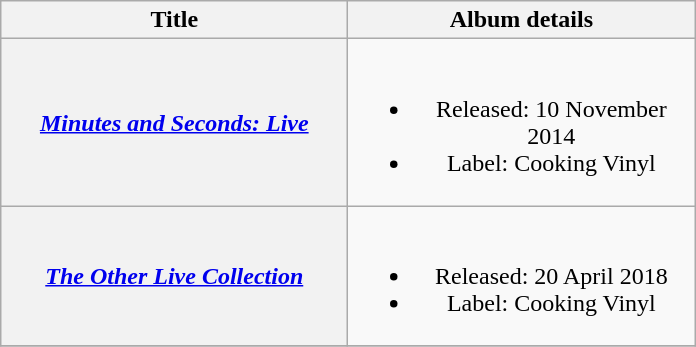<table class="wikitable plainrowheaders" style="text-align:center;">
<tr>
<th scope="col" style="width:14em;">Title</th>
<th scope="col" style="width:14em;">Album details</th>
</tr>
<tr>
<th scope="row"><em><a href='#'>Minutes and Seconds: Live</a></em></th>
<td><br><ul><li>Released: 10 November 2014</li><li>Label: Cooking Vinyl</li></ul></td>
</tr>
<tr>
<th scope="row"><em><a href='#'>The Other Live Collection</a></em></th>
<td><br><ul><li>Released: 20 April 2018</li><li>Label: Cooking Vinyl</li></ul></td>
</tr>
<tr>
</tr>
</table>
